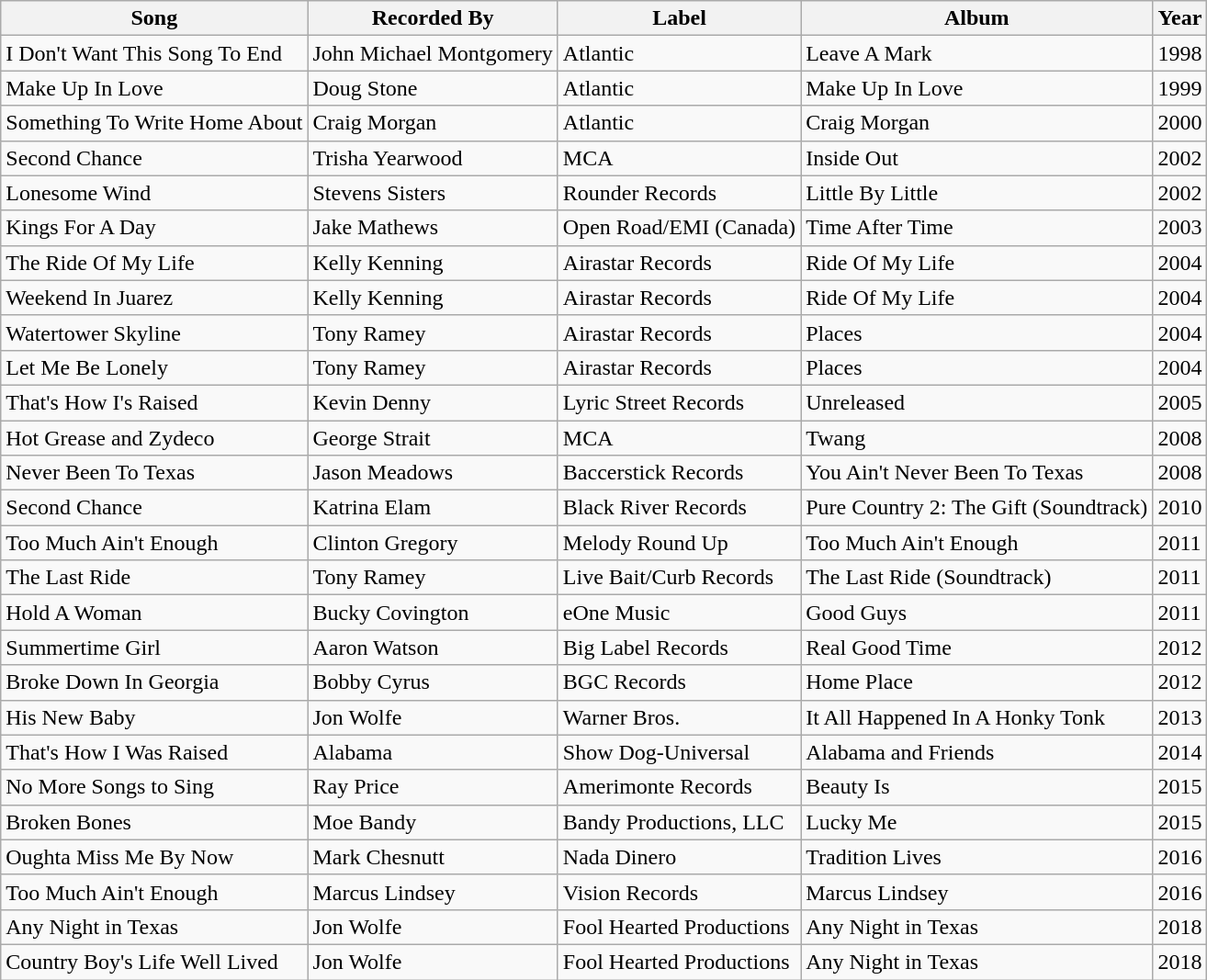<table class="wikitable">
<tr>
<th><strong>Song</strong></th>
<th><strong>Recorded By</strong></th>
<th><strong>Label</strong></th>
<th><strong>Album</strong></th>
<th><strong>Year</strong></th>
</tr>
<tr>
<td>I Don't Want This Song To End</td>
<td>John Michael Montgomery</td>
<td>Atlantic</td>
<td>Leave A Mark</td>
<td>1998</td>
</tr>
<tr>
<td>Make Up In Love</td>
<td>Doug Stone</td>
<td>Atlantic</td>
<td>Make Up In Love</td>
<td>1999</td>
</tr>
<tr>
<td>Something To Write Home About</td>
<td>Craig Morgan</td>
<td>Atlantic</td>
<td>Craig Morgan</td>
<td>2000</td>
</tr>
<tr>
<td>Second Chance</td>
<td>Trisha Yearwood</td>
<td>MCA</td>
<td>Inside Out</td>
<td>2002</td>
</tr>
<tr>
<td>Lonesome Wind</td>
<td>Stevens Sisters</td>
<td>Rounder Records</td>
<td>Little By Little</td>
<td>2002</td>
</tr>
<tr>
<td>Kings For A Day</td>
<td>Jake Mathews</td>
<td>Open Road/EMI (Canada)</td>
<td>Time After Time</td>
<td>2003</td>
</tr>
<tr>
<td>The Ride Of My Life</td>
<td>Kelly Kenning</td>
<td>Airastar Records</td>
<td>Ride Of My Life</td>
<td>2004</td>
</tr>
<tr>
<td>Weekend In Juarez</td>
<td>Kelly Kenning</td>
<td>Airastar Records</td>
<td>Ride Of My Life</td>
<td>2004</td>
</tr>
<tr>
<td>Watertower Skyline</td>
<td>Tony Ramey</td>
<td>Airastar Records</td>
<td>Places</td>
<td>2004</td>
</tr>
<tr>
<td>Let Me Be Lonely</td>
<td>Tony Ramey</td>
<td>Airastar Records</td>
<td>Places</td>
<td>2004</td>
</tr>
<tr>
<td>That's How I's Raised</td>
<td>Kevin Denny</td>
<td>Lyric Street Records</td>
<td>Unreleased</td>
<td>2005</td>
</tr>
<tr>
<td>Hot Grease and Zydeco</td>
<td>George Strait</td>
<td>MCA</td>
<td>Twang</td>
<td>2008</td>
</tr>
<tr>
<td>Never Been To Texas</td>
<td>Jason Meadows</td>
<td>Baccerstick Records</td>
<td>You Ain't Never Been To Texas</td>
<td>2008</td>
</tr>
<tr>
<td>Second Chance</td>
<td>Katrina Elam</td>
<td>Black River Records</td>
<td>Pure Country 2: The Gift (Soundtrack)</td>
<td>2010</td>
</tr>
<tr>
<td>Too Much Ain't Enough</td>
<td>Clinton Gregory</td>
<td>Melody Round Up</td>
<td>Too Much Ain't Enough</td>
<td>2011</td>
</tr>
<tr>
<td>The Last Ride</td>
<td>Tony Ramey</td>
<td>Live Bait/Curb Records</td>
<td>The Last Ride (Soundtrack)</td>
<td>2011</td>
</tr>
<tr>
<td>Hold A Woman</td>
<td>Bucky Covington</td>
<td>eOne Music</td>
<td>Good Guys</td>
<td>2011</td>
</tr>
<tr>
<td>Summertime Girl</td>
<td>Aaron Watson</td>
<td>Big Label Records</td>
<td>Real Good Time</td>
<td>2012</td>
</tr>
<tr>
<td>Broke Down In Georgia</td>
<td>Bobby Cyrus</td>
<td>BGC Records</td>
<td>Home Place</td>
<td>2012</td>
</tr>
<tr>
<td>His New Baby</td>
<td>Jon Wolfe</td>
<td>Warner Bros.</td>
<td>It All Happened In A Honky Tonk</td>
<td>2013</td>
</tr>
<tr>
<td>That's How I Was Raised</td>
<td>Alabama</td>
<td>Show Dog-Universal</td>
<td>Alabama and Friends</td>
<td>2014</td>
</tr>
<tr>
<td>No More Songs to Sing</td>
<td>Ray Price</td>
<td>Amerimonte Records</td>
<td>Beauty Is</td>
<td>2015</td>
</tr>
<tr>
<td>Broken Bones</td>
<td>Moe Bandy</td>
<td>Bandy Productions, LLC</td>
<td>Lucky Me</td>
<td>2015</td>
</tr>
<tr>
<td>Oughta Miss Me By Now</td>
<td>Mark Chesnutt</td>
<td>Nada Dinero</td>
<td>Tradition Lives</td>
<td>2016</td>
</tr>
<tr>
<td>Too Much Ain't Enough</td>
<td>Marcus Lindsey</td>
<td>Vision Records</td>
<td>Marcus Lindsey</td>
<td>2016</td>
</tr>
<tr>
<td>Any Night in Texas</td>
<td>Jon Wolfe</td>
<td>Fool Hearted Productions</td>
<td>Any Night in Texas</td>
<td>2018</td>
</tr>
<tr>
<td>Country Boy's Life Well Lived</td>
<td>Jon Wolfe</td>
<td>Fool Hearted Productions</td>
<td>Any Night in Texas</td>
<td>2018</td>
</tr>
</table>
